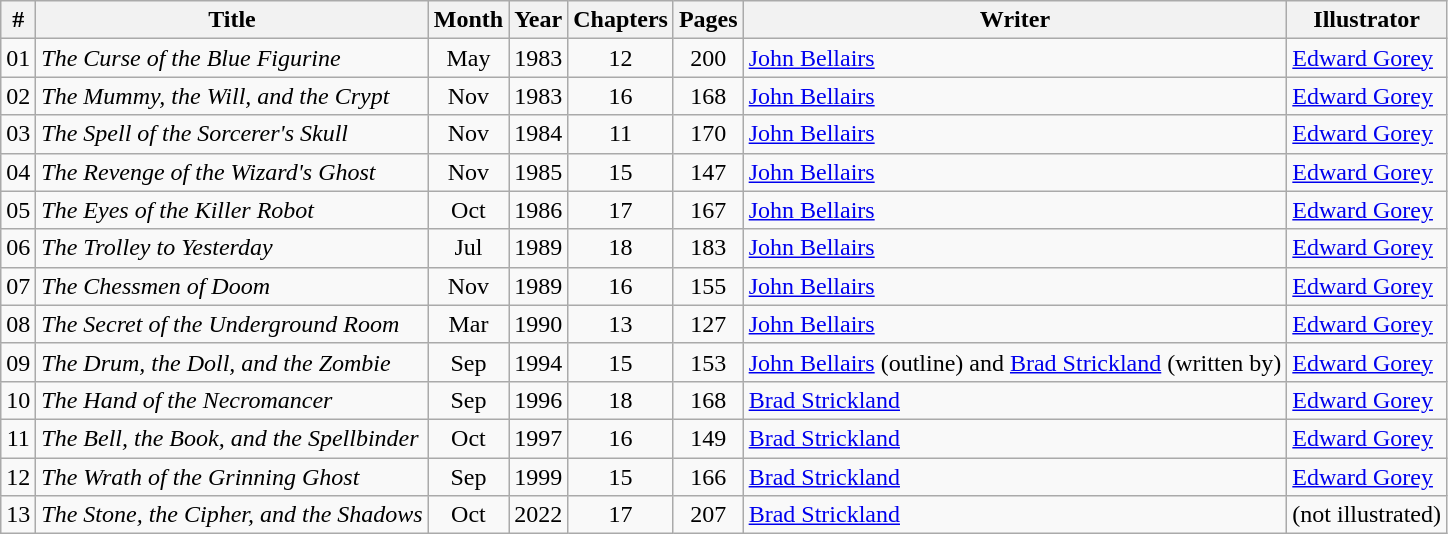<table class="wikitable sortable" style="white-space:nowrap">
<tr>
<th>#</th>
<th>Title</th>
<th>Month</th>
<th>Year</th>
<th>Chapters</th>
<th>Pages</th>
<th>Writer</th>
<th>Illustrator</th>
</tr>
<tr>
<td style="text-align:center">01</td>
<td><em>The Curse of the Blue Figurine</em></td>
<td style="text-align:center">May</td>
<td style="text-align:center">1983</td>
<td style="text-align:center">12</td>
<td style="text-align:center">200</td>
<td><a href='#'>John Bellairs</a></td>
<td><a href='#'>Edward Gorey</a></td>
</tr>
<tr>
<td style="text-align:center">02</td>
<td><em>The Mummy, the Will, and the Crypt</em></td>
<td style="text-align:center">Nov</td>
<td style="text-align:center">1983</td>
<td style="text-align:center">16</td>
<td style="text-align:center">168</td>
<td><a href='#'>John Bellairs</a></td>
<td><a href='#'>Edward Gorey</a></td>
</tr>
<tr>
<td style="text-align:center">03</td>
<td><em>The Spell of the Sorcerer's Skull</em></td>
<td style="text-align:center">Nov</td>
<td style="text-align:center">1984</td>
<td style="text-align:center">11</td>
<td style="text-align:center">170</td>
<td><a href='#'>John Bellairs</a></td>
<td><a href='#'>Edward Gorey</a></td>
</tr>
<tr>
<td style="text-align:center">04</td>
<td><em>The Revenge of the Wizard's Ghost</em></td>
<td style="text-align:center">Nov</td>
<td style="text-align:center">1985</td>
<td style="text-align:center">15</td>
<td style="text-align:center">147</td>
<td><a href='#'>John Bellairs</a></td>
<td><a href='#'>Edward Gorey</a></td>
</tr>
<tr>
<td style="text-align:center">05</td>
<td><em>The Eyes of the Killer Robot</em></td>
<td style="text-align:center">Oct</td>
<td style="text-align:center">1986</td>
<td style="text-align:center">17</td>
<td style="text-align:center">167</td>
<td><a href='#'>John Bellairs</a></td>
<td><a href='#'>Edward Gorey</a></td>
</tr>
<tr>
<td style="text-align:center">06</td>
<td><em>The Trolley to Yesterday</em></td>
<td style="text-align:center">Jul</td>
<td style="text-align:center">1989</td>
<td style="text-align:center">18</td>
<td style="text-align:center">183</td>
<td><a href='#'>John Bellairs</a></td>
<td><a href='#'>Edward Gorey</a></td>
</tr>
<tr>
<td style="text-align:center">07</td>
<td><em>The Chessmen of Doom</em></td>
<td style="text-align:center">Nov</td>
<td style="text-align:center">1989</td>
<td style="text-align:center">16</td>
<td style="text-align:center">155</td>
<td><a href='#'>John Bellairs</a></td>
<td><a href='#'>Edward Gorey</a></td>
</tr>
<tr>
<td style="text-align:center">08</td>
<td><em>The Secret of the Underground Room</em></td>
<td style="text-align:center">Mar</td>
<td style="text-align:center">1990</td>
<td style="text-align:center">13</td>
<td style="text-align:center">127</td>
<td><a href='#'>John Bellairs</a></td>
<td><a href='#'>Edward Gorey</a></td>
</tr>
<tr>
<td style="text-align:center">09</td>
<td><em>The Drum, the Doll, and the Zombie</em></td>
<td style="text-align:center">Sep</td>
<td style="text-align:center">1994</td>
<td style="text-align:center">15</td>
<td style="text-align:center">153</td>
<td><a href='#'>John Bellairs</a> (outline) and <a href='#'>Brad Strickland</a> (written by) </td>
<td><a href='#'>Edward Gorey</a></td>
</tr>
<tr>
<td style="text-align:center">10</td>
<td><em>The Hand of the Necromancer</em></td>
<td style="text-align:center">Sep</td>
<td style="text-align:center">1996</td>
<td style="text-align:center">18</td>
<td style="text-align:center">168</td>
<td><a href='#'>Brad Strickland</a></td>
<td><a href='#'>Edward Gorey</a></td>
</tr>
<tr>
<td style="text-align:center">11</td>
<td><em>The Bell, the Book, and the Spellbinder</em></td>
<td style="text-align:center">Oct</td>
<td style="text-align:center">1997</td>
<td style="text-align:center">16</td>
<td style="text-align:center">149</td>
<td><a href='#'>Brad Strickland</a></td>
<td><a href='#'>Edward Gorey</a></td>
</tr>
<tr>
<td style="text-align:center">12</td>
<td><em>The Wrath of the Grinning Ghost</em></td>
<td style="text-align:center">Sep</td>
<td style="text-align:center">1999</td>
<td style="text-align:center">15</td>
<td style="text-align:center">166</td>
<td><a href='#'>Brad Strickland</a></td>
<td><a href='#'>Edward Gorey</a></td>
</tr>
<tr>
<td style="text-align:center">13</td>
<td><em>The Stone, the Cipher, and the Shadows</em></td>
<td style="text-align:center">Oct</td>
<td style="text-align:center">2022</td>
<td style="text-align:center">17</td>
<td style="text-align:center">207</td>
<td><a href='#'>Brad Strickland</a></td>
<td>(not illustrated)</td>
</tr>
</table>
